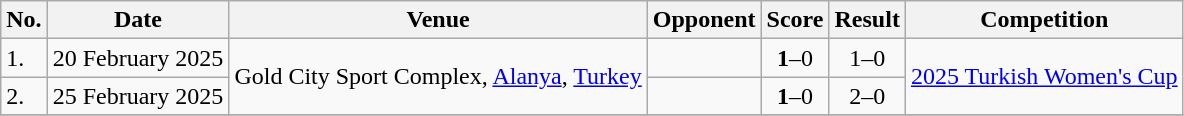<table class="wikitable">
<tr>
<th>No.</th>
<th>Date</th>
<th>Venue</th>
<th>Opponent</th>
<th>Score</th>
<th>Result</th>
<th>Competition</th>
</tr>
<tr>
<td>1.</td>
<td>20 February 2025</td>
<td rowspan=2>Gold City Sport Complex, <a href='#'>Alanya</a>, <a href='#'>Turkey</a></td>
<td></td>
<td align=center><strong>1</strong>–0</td>
<td align=center>1–0</td>
<td rowspan=2><a href='#'>2025 Turkish Women's Cup</a></td>
</tr>
<tr>
<td>2.</td>
<td>25 February 2025</td>
<td></td>
<td align=center><strong>1</strong>–0</td>
<td align=center>2–0</td>
</tr>
<tr>
</tr>
</table>
